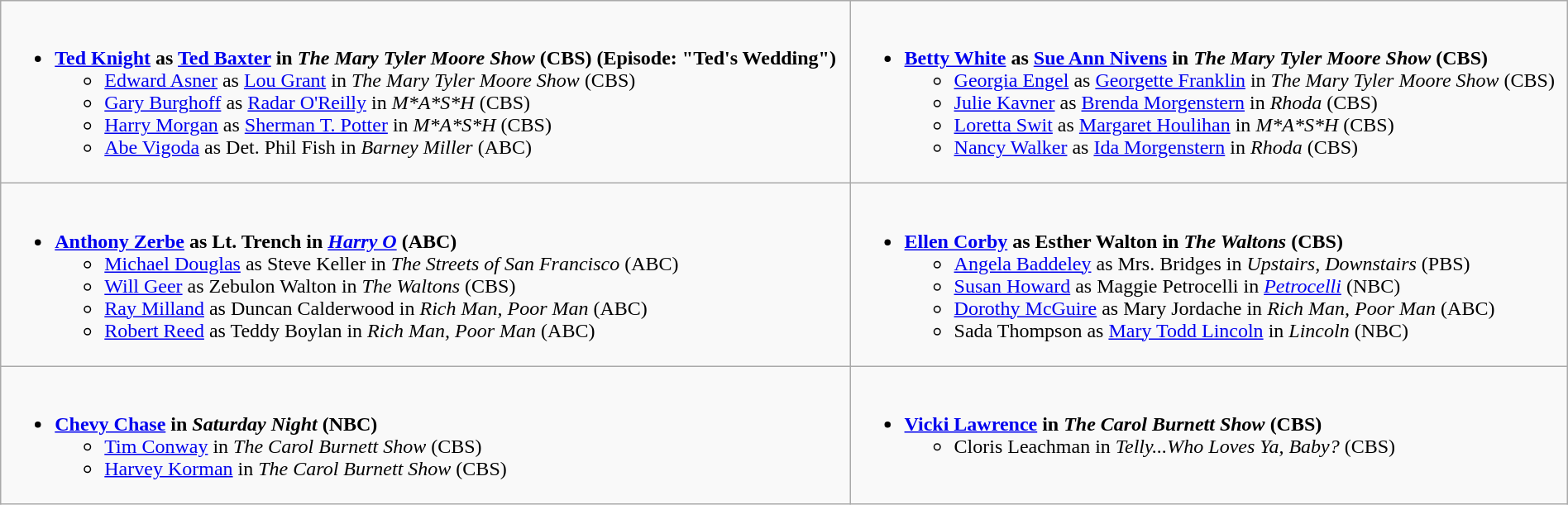<table class=wikitable width="100%">
<tr>
<td style="vertical-align:top;"><br><ul><li><strong><a href='#'>Ted Knight</a> as <a href='#'>Ted Baxter</a> in <em>The Mary Tyler Moore Show</em> (CBS) (Episode: "Ted's Wedding")</strong><ul><li><a href='#'>Edward Asner</a> as <a href='#'>Lou Grant</a> in <em>The Mary Tyler Moore Show</em> (CBS)</li><li><a href='#'>Gary Burghoff</a> as <a href='#'>Radar O'Reilly</a> in <em>M*A*S*H</em> (CBS)</li><li><a href='#'>Harry Morgan</a> as <a href='#'>Sherman T. Potter</a> in <em>M*A*S*H</em> (CBS)</li><li><a href='#'>Abe Vigoda</a> as Det. Phil Fish in <em>Barney Miller</em> (ABC)</li></ul></li></ul></td>
<td style="vertical-align:top;"><br><ul><li><strong><a href='#'>Betty White</a> as <a href='#'>Sue Ann Nivens</a> in <em>The Mary Tyler Moore Show</em> (CBS)</strong><ul><li><a href='#'>Georgia Engel</a> as <a href='#'>Georgette Franklin</a> in <em>The Mary Tyler Moore Show</em> (CBS)</li><li><a href='#'>Julie Kavner</a> as <a href='#'>Brenda Morgenstern</a> in <em>Rhoda</em> (CBS)</li><li><a href='#'>Loretta Swit</a> as <a href='#'>Margaret Houlihan</a> in <em>M*A*S*H</em> (CBS)</li><li><a href='#'>Nancy Walker</a> as <a href='#'>Ida Morgenstern</a> in <em>Rhoda</em> (CBS)</li></ul></li></ul></td>
</tr>
<tr>
<td style="vertical-align:top;"><br><ul><li><strong><a href='#'>Anthony Zerbe</a> as Lt. Trench in <em><a href='#'>Harry O</a></em> (ABC)</strong><ul><li><a href='#'>Michael Douglas</a> as Steve Keller in <em>The Streets of San Francisco</em> (ABC)</li><li><a href='#'>Will Geer</a> as Zebulon Walton in <em>The Waltons</em> (CBS)</li><li><a href='#'>Ray Milland</a> as Duncan Calderwood in <em>Rich Man, Poor Man</em> (ABC)</li><li><a href='#'>Robert Reed</a> as Teddy Boylan in <em>Rich Man, Poor Man</em> (ABC)</li></ul></li></ul></td>
<td style="vertical-align:top;"><br><ul><li><strong><a href='#'>Ellen Corby</a> as Esther Walton in <em>The Waltons</em> (CBS)</strong><ul><li><a href='#'>Angela Baddeley</a> as Mrs. Bridges in <em>Upstairs, Downstairs</em> (PBS)</li><li><a href='#'>Susan Howard</a> as Maggie Petrocelli in <em><a href='#'>Petrocelli</a></em> (NBC)</li><li><a href='#'>Dorothy McGuire</a> as Mary Jordache in <em>Rich Man, Poor Man</em> (ABC)</li><li>Sada Thompson as <a href='#'>Mary Todd Lincoln</a> in <em>Lincoln</em> (NBC)</li></ul></li></ul></td>
</tr>
<tr>
<td style="vertical-align:top;"><br><ul><li><strong><a href='#'>Chevy Chase</a> in <em>Saturday Night</em> (NBC)</strong><ul><li><a href='#'>Tim Conway</a> in <em>The Carol Burnett Show</em> (CBS)</li><li><a href='#'>Harvey Korman</a> in <em>The Carol Burnett Show</em> (CBS)</li></ul></li></ul></td>
<td style="vertical-align:top;"><br><ul><li><strong><a href='#'>Vicki Lawrence</a> in <em>The Carol Burnett Show</em> (CBS)</strong><ul><li>Cloris Leachman in <em>Telly...Who Loves Ya, Baby?</em> (CBS)</li></ul></li></ul></td>
</tr>
</table>
